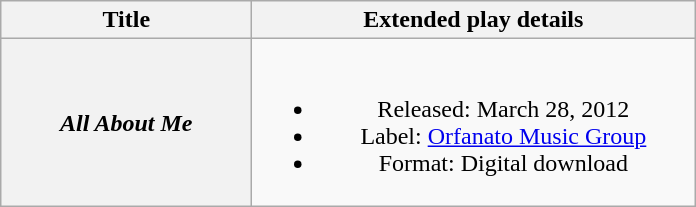<table class="wikitable plainrowheaders" style="text-align:center;">
<tr>
<th scope="col" style="width:10em;">Title</th>
<th scope="col" style="width:18em;">Extended play details</th>
</tr>
<tr>
<th scope="row"><em>All About Me</em></th>
<td><br><ul><li>Released: March 28, 2012</li><li>Label: <a href='#'>Orfanato Music Group</a></li><li>Format: Digital download</li></ul>
</td>
</tr>
</table>
